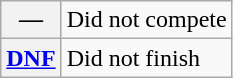<table class="wikitable">
<tr>
<th scope="row">—</th>
<td>Did not compete</td>
</tr>
<tr>
<th scope="row"><a href='#'>DNF</a></th>
<td>Did not finish</td>
</tr>
</table>
